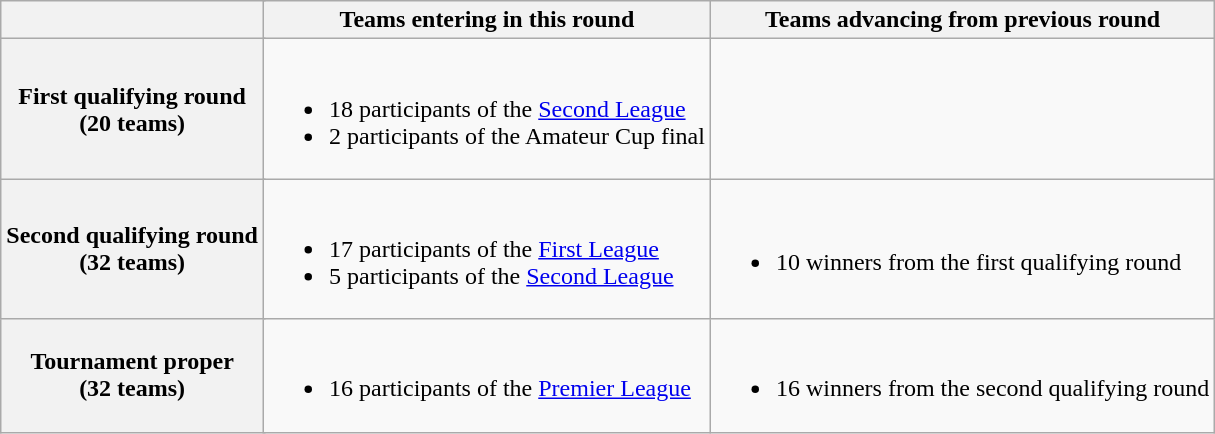<table class="wikitable">
<tr>
<th colspan=2></th>
<th>Teams entering in this round</th>
<th>Teams advancing from previous round</th>
</tr>
<tr>
<th colspan=2>First qualifying round<br> (20 teams)</th>
<td><br><ul><li>18 participants of the <a href='#'>Second League</a></li><li>2 participants of the Amateur Cup final</li></ul></td>
<td></td>
</tr>
<tr>
<th colspan=2>Second qualifying round<br> (32 teams)</th>
<td><br><ul><li>17 participants of the <a href='#'>First League</a></li><li>5 participants of the <a href='#'>Second League</a></li></ul></td>
<td><br><ul><li>10 winners from the first qualifying round</li></ul></td>
</tr>
<tr>
<th colspan=2>Tournament proper<br> (32 teams)</th>
<td><br><ul><li>16 participants of the <a href='#'>Premier League</a></li></ul></td>
<td><br><ul><li>16 winners from the second qualifying round</li></ul></td>
</tr>
</table>
